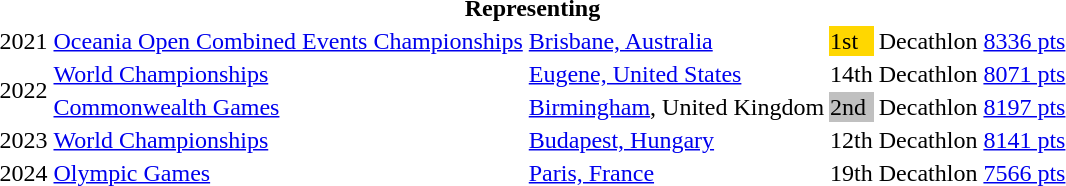<table>
<tr>
<th colspan=6>Representing </th>
</tr>
<tr>
<td>2021</td>
<td><a href='#'>Oceania Open Combined Events Championships</a></td>
<td><a href='#'>Brisbane, Australia</a></td>
<td bgcolor=gold>1st</td>
<td>Decathlon</td>
<td><a href='#'>8336 pts</a></td>
</tr>
<tr>
<td rowspan=2>2022</td>
<td><a href='#'>World Championships</a></td>
<td><a href='#'>Eugene, United States</a></td>
<td>14th</td>
<td>Decathlon</td>
<td><a href='#'>8071 pts</a></td>
</tr>
<tr>
<td><a href='#'>Commonwealth Games</a></td>
<td><a href='#'>Birmingham</a>, United Kingdom</td>
<td bgcolor=silver>2nd</td>
<td>Decathlon</td>
<td><a href='#'>8197 pts</a></td>
</tr>
<tr>
<td>2023</td>
<td><a href='#'>World Championships</a></td>
<td><a href='#'>Budapest, Hungary</a></td>
<td>12th</td>
<td>Decathlon</td>
<td><a href='#'>8141 pts</a></td>
</tr>
<tr>
<td>2024</td>
<td><a href='#'>Olympic Games</a></td>
<td><a href='#'>Paris, France</a></td>
<td>19th</td>
<td>Decathlon</td>
<td><a href='#'>7566 pts</a></td>
</tr>
</table>
